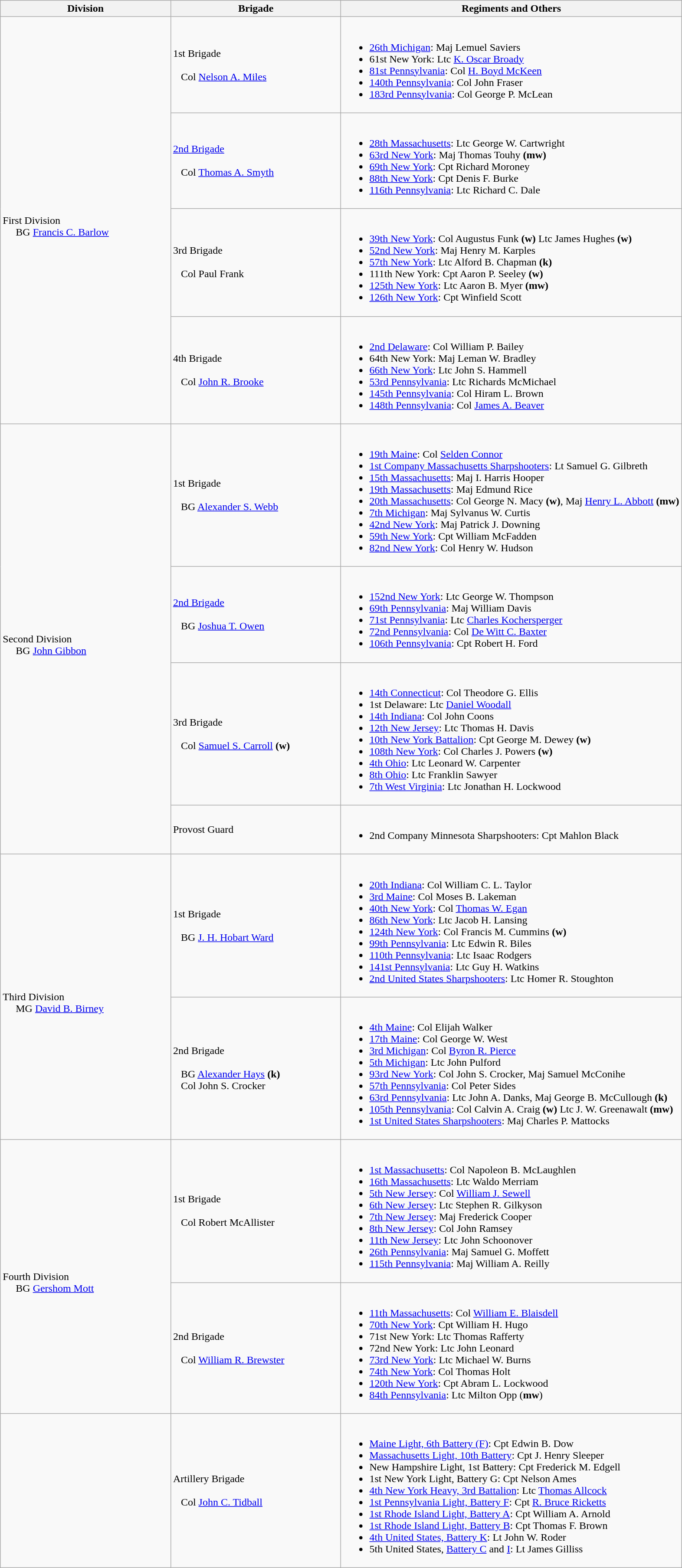<table class="wikitable">
<tr>
<th width=25%>Division</th>
<th width=25%>Brigade</th>
<th>Regiments and Others</th>
</tr>
<tr>
<td rowspan=4><br>First Division
<br>    
BG <a href='#'>Francis C. Barlow</a></td>
<td>1st Brigade<br><br>  
Col <a href='#'>Nelson A. Miles</a></td>
<td><br><ul><li><a href='#'>26th Michigan</a>: Maj Lemuel Saviers</li><li>61st New York: Ltc <a href='#'>K. Oscar Broady</a></li><li><a href='#'>81st Pennsylvania</a>: Col <a href='#'>H. Boyd McKeen</a></li><li><a href='#'>140th Pennsylvania</a>: Col John Fraser</li><li><a href='#'>183rd Pennsylvania</a>: Col George P. McLean</li></ul></td>
</tr>
<tr>
<td><a href='#'>2nd Brigade</a><br><br>  
Col <a href='#'>Thomas A. Smyth</a></td>
<td><br><ul><li><a href='#'>28th Massachusetts</a>: Ltc George W. Cartwright</li><li><a href='#'>63rd New York</a>: Maj Thomas Touhy <strong>(mw)</strong></li><li><a href='#'>69th New York</a>: Cpt Richard Moroney</li><li><a href='#'>88th New York</a>: Cpt Denis F. Burke</li><li><a href='#'>116th Pennsylvania</a>: Ltc Richard C. Dale</li></ul></td>
</tr>
<tr>
<td>3rd Brigade<br><br>  
Col Paul Frank</td>
<td><br><ul><li><a href='#'>39th New York</a>: Col Augustus Funk <strong>(w)</strong> Ltc James Hughes <strong>(w)</strong></li><li><a href='#'>52nd New York</a>: Maj Henry M. Karples</li><li><a href='#'>57th New York</a>: Ltc Alford B. Chapman <strong>(k)</strong></li><li>111th New York: Cpt Aaron P. Seeley <strong>(w)</strong></li><li><a href='#'>125th New York</a>: Ltc Aaron B. Myer <strong>(mw)</strong></li><li><a href='#'>126th New York</a>: Cpt Winfield Scott</li></ul></td>
</tr>
<tr>
<td>4th Brigade<br><br>  
Col <a href='#'>John R. Brooke</a></td>
<td><br><ul><li><a href='#'>2nd Delaware</a>: Col William P. Bailey</li><li>64th New York: Maj Leman W. Bradley</li><li><a href='#'>66th New York</a>: Ltc John S. Hammell</li><li><a href='#'>53rd Pennsylvania</a>: Ltc Richards McMichael</li><li><a href='#'>145th Pennsylvania</a>: Col Hiram L. Brown</li><li><a href='#'>148th Pennsylvania</a>: Col <a href='#'>James A. Beaver</a></li></ul></td>
</tr>
<tr>
<td rowspan=4><br>Second Division
<br>    
BG <a href='#'>John Gibbon</a></td>
<td>1st Brigade<br><br>  
BG <a href='#'>Alexander S. Webb</a></td>
<td><br><ul><li><a href='#'>19th Maine</a>: Col <a href='#'>Selden Connor</a></li><li><a href='#'>1st Company Massachusetts Sharpshooters</a>: Lt Samuel G. Gilbreth</li><li><a href='#'>15th Massachusetts</a>: Maj I. Harris Hooper</li><li><a href='#'>19th Massachusetts</a>: Maj Edmund Rice</li><li><a href='#'>20th Massachusetts</a>: Col George N. Macy <strong>(w)</strong>, Maj <a href='#'>Henry L. Abbott</a> <strong>(mw)</strong></li><li><a href='#'>7th Michigan</a>: Maj Sylvanus W. Curtis</li><li><a href='#'>42nd New York</a>: Maj Patrick J. Downing</li><li><a href='#'>59th New York</a>: Cpt William McFadden</li><li><a href='#'>82nd New York</a>: Col Henry W. Hudson</li></ul></td>
</tr>
<tr>
<td><a href='#'>2nd Brigade</a><br><br>  
BG <a href='#'>Joshua T. Owen</a></td>
<td><br><ul><li><a href='#'>152nd New York</a>: Ltc George W. Thompson</li><li><a href='#'>69th Pennsylvania</a>: Maj William Davis</li><li><a href='#'>71st Pennsylvania</a>: Ltc <a href='#'>Charles Kochersperger</a></li><li><a href='#'>72nd Pennsylvania</a>: Col <a href='#'>De Witt C. Baxter</a></li><li><a href='#'>106th Pennsylvania</a>: Cpt Robert H. Ford</li></ul></td>
</tr>
<tr>
<td>3rd Brigade<br><br>  
Col <a href='#'>Samuel S. Carroll</a> <strong>(w)</strong></td>
<td><br><ul><li><a href='#'>14th Connecticut</a>: Col Theodore G. Ellis</li><li>1st Delaware: Ltc <a href='#'>Daniel Woodall</a></li><li><a href='#'>14th Indiana</a>: Col John Coons</li><li><a href='#'>12th New Jersey</a>: Ltc Thomas H. Davis</li><li><a href='#'>10th New York Battalion</a>: Cpt George M. Dewey <strong>(w)</strong></li><li><a href='#'>108th New York</a>: Col Charles J. Powers <strong>(w)</strong></li><li><a href='#'>4th Ohio</a>: Ltc Leonard W. Carpenter</li><li><a href='#'>8th Ohio</a>: Ltc Franklin Sawyer</li><li><a href='#'>7th West Virginia</a>: Ltc Jonathan H. Lockwood</li></ul></td>
</tr>
<tr>
<td>Provost Guard</td>
<td><br><ul><li>2nd Company Minnesota Sharpshooters: Cpt Mahlon Black</li></ul></td>
</tr>
<tr>
<td rowspan=2><br>Third Division
<br>    
MG <a href='#'>David B. Birney</a></td>
<td>1st Brigade<br><br>  
BG <a href='#'>J. H. Hobart Ward</a></td>
<td><br><ul><li><a href='#'>20th Indiana</a>: Col William C. L. Taylor</li><li><a href='#'>3rd Maine</a>: Col Moses B. Lakeman</li><li><a href='#'>40th New York</a>: Col <a href='#'>Thomas W. Egan</a></li><li><a href='#'>86th New York</a>: Ltc Jacob H. Lansing</li><li><a href='#'>124th New York</a>: Col Francis M. Cummins <strong>(w)</strong></li><li><a href='#'>99th Pennsylvania</a>: Ltc Edwin R. Biles</li><li><a href='#'>110th Pennsylvania</a>: Ltc Isaac Rodgers</li><li><a href='#'>141st Pennsylvania</a>: Ltc Guy H. Watkins</li><li><a href='#'>2nd United States Sharpshooters</a>: Ltc Homer R. Stoughton</li></ul></td>
</tr>
<tr>
<td>2nd Brigade<br><br>  
BG <a href='#'>Alexander Hays</a> <strong>(k)</strong>
<br>  
Col John S. Crocker</td>
<td><br><ul><li><a href='#'>4th Maine</a>: Col Elijah Walker</li><li><a href='#'>17th Maine</a>: Col George W. West</li><li><a href='#'>3rd Michigan</a>: Col <a href='#'>Byron R. Pierce</a></li><li><a href='#'>5th Michigan</a>: Ltc John Pulford</li><li><a href='#'>93rd New York</a>: Col John S. Crocker, Maj Samuel McConihe</li><li><a href='#'>57th Pennsylvania</a>: Col Peter Sides</li><li><a href='#'>63rd Pennsylvania</a>: Ltc John A. Danks, Maj George B. McCullough <strong>(k)</strong></li><li><a href='#'>105th Pennsylvania</a>: Col Calvin A. Craig <strong>(w)</strong> Ltc J. W. Greenawalt <strong>(mw)</strong></li><li><a href='#'>1st United States Sharpshooters</a>: Maj Charles P. Mattocks</li></ul></td>
</tr>
<tr>
<td rowspan=2><br>Fourth Division
<br>    
BG <a href='#'>Gershom Mott</a></td>
<td>1st Brigade<br><br>  
Col Robert McAllister</td>
<td><br><ul><li><a href='#'>1st Massachusetts</a>: Col Napoleon B. McLaughlen</li><li><a href='#'>16th Massachusetts</a>: Ltc Waldo Merriam</li><li><a href='#'>5th New Jersey</a>: Col <a href='#'>William J. Sewell</a></li><li><a href='#'>6th New Jersey</a>: Ltc Stephen R. Gilkyson</li><li><a href='#'>7th New Jersey</a>: Maj Frederick Cooper</li><li><a href='#'>8th New Jersey</a>: Col John Ramsey</li><li><a href='#'>11th New Jersey</a>: Ltc John Schoonover</li><li><a href='#'>26th Pennsylvania</a>: Maj Samuel G. Moffett</li><li><a href='#'>115th Pennsylvania</a>: Maj William A. Reilly</li></ul></td>
</tr>
<tr>
<td>2nd Brigade<br><br>  
Col <a href='#'>William R. Brewster</a></td>
<td><br><ul><li><a href='#'>11th Massachusetts</a>: Col <a href='#'>William E. Blaisdell</a></li><li><a href='#'>70th New York</a>: Cpt William H. Hugo</li><li>71st New York: Ltc Thomas Rafferty</li><li>72nd New York: Ltc John Leonard</li><li><a href='#'>73rd New York</a>: Ltc Michael W. Burns</li><li><a href='#'>74th New York</a>: Col Thomas Holt</li><li><a href='#'>120th New York</a>: Cpt Abram L. Lockwood</li><li><a href='#'>84th Pennsylvania</a>: Ltc Milton Opp (<strong>mw</strong>)</li></ul></td>
</tr>
<tr>
<td></td>
<td>Artillery Brigade<br><br>  
Col <a href='#'>John C. Tidball</a></td>
<td><br><ul><li><a href='#'>Maine Light, 6th Battery (F)</a>: Cpt Edwin B. Dow</li><li><a href='#'>Massachusetts Light, 10th Battery</a>: Cpt J. Henry Sleeper</li><li>New Hampshire Light, 1st Battery: Cpt Frederick M. Edgell</li><li>1st New York Light, Battery G: Cpt Nelson Ames</li><li><a href='#'>4th New York Heavy, 3rd Battalion</a>: Ltc <a href='#'>Thomas Allcock</a></li><li><a href='#'>1st Pennsylvania Light, Battery F</a>: Cpt <a href='#'>R. Bruce Ricketts</a></li><li><a href='#'>1st Rhode Island Light, Battery A</a>: Cpt William A. Arnold</li><li><a href='#'>1st Rhode Island Light, Battery B</a>: Cpt Thomas F. Brown</li><li><a href='#'>4th United States, Battery K</a>: Lt John W. Roder</li><li>5th United States, <a href='#'>Battery C</a> and <a href='#'>I</a>: Lt James Gilliss</li></ul></td>
</tr>
</table>
